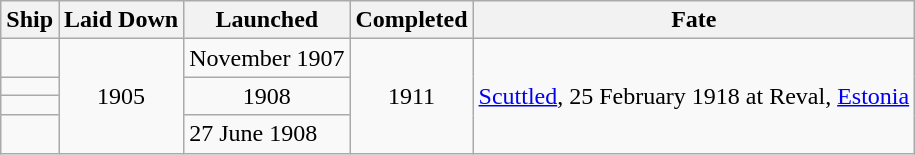<table class="wikitable" border="1">
<tr>
<th>Ship</th>
<th>Laid Down</th>
<th>Launched</th>
<th>Completed</th>
<th>Fate</th>
</tr>
<tr>
<td></td>
<td align=center rowspan=4>1905</td>
<td>November 1907</td>
<td align=center rowspan=4>1911</td>
<td align=center rowspan=4><a href='#'>Scuttled</a>, 25 February 1918 at Reval, <a href='#'>Estonia</a></td>
</tr>
<tr>
<td></td>
<td align=center rowspan=2>1908</td>
</tr>
<tr>
<td></td>
</tr>
<tr>
<td></td>
<td>27 June 1908</td>
</tr>
</table>
